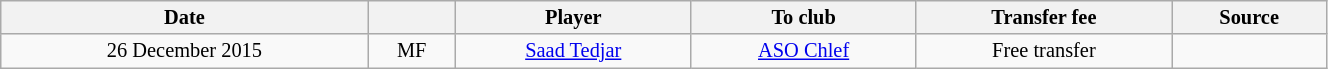<table class="wikitable sortable" style="width:70%; text-align:center; font-size:85%; text-align:centre;">
<tr>
<th>Date</th>
<th></th>
<th>Player</th>
<th>To club</th>
<th>Transfer fee</th>
<th>Source</th>
</tr>
<tr>
<td>26 December 2015</td>
<td>MF</td>
<td> <a href='#'>Saad Tedjar</a></td>
<td><a href='#'>ASO Chlef</a></td>
<td>Free transfer</td>
<td></td>
</tr>
</table>
